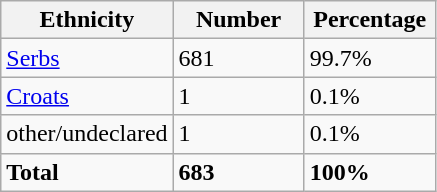<table class="wikitable">
<tr>
<th width="100px">Ethnicity</th>
<th width="80px">Number</th>
<th width="80px">Percentage</th>
</tr>
<tr>
<td><a href='#'>Serbs</a></td>
<td>681</td>
<td>99.7%</td>
</tr>
<tr>
<td><a href='#'>Croats</a></td>
<td>1</td>
<td>0.1%</td>
</tr>
<tr>
<td>other/undeclared</td>
<td>1</td>
<td>0.1%</td>
</tr>
<tr>
<td><strong>Total</strong></td>
<td><strong>683</strong></td>
<td><strong>100%</strong></td>
</tr>
</table>
